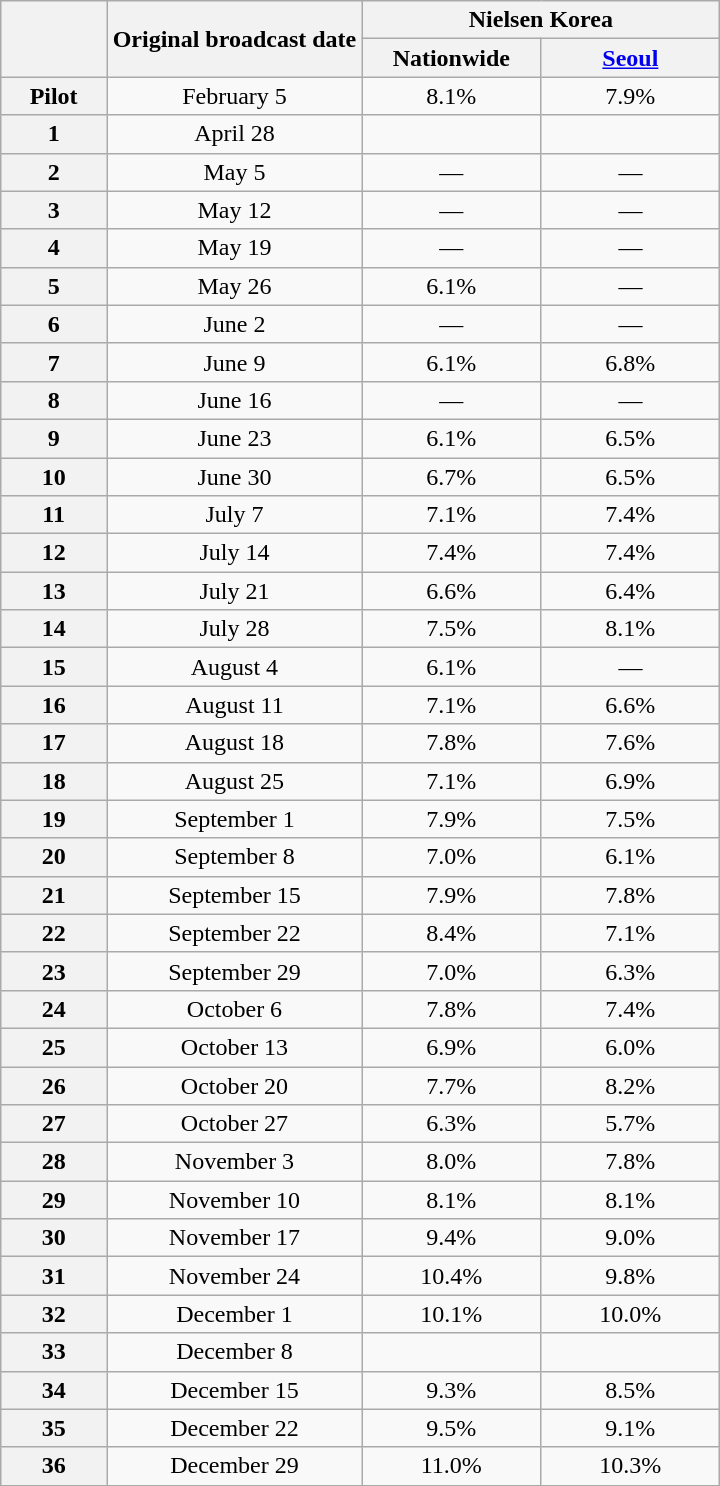<table class="wikitable sortable" style="text-align:center; margin-left:auto; margin-right:auto">
<tr>
<th scope="col" rowspan="2" style="width:4em"></th>
<th scope="col" rowspan="2">Original broadcast date</th>
<th scope="col" colspan="2">Nielsen Korea</th>
</tr>
<tr>
<th scope="col" style="width:7em">Nationwide</th>
<th scope="col" style="width:7em"><a href='#'>Seoul</a></th>
</tr>
<tr>
<th scope="row">Pilot</th>
<td>February 5</td>
<td>8.1% </td>
<td>7.9% </td>
</tr>
<tr>
<th scope="row">1</th>
<td>April 28</td>
<td><strong></strong> </td>
<td><strong></strong> </td>
</tr>
<tr>
<th scope="row">2</th>
<td>May 5</td>
<td>—</td>
<td>—</td>
</tr>
<tr>
<th scope="row">3</th>
<td>May 12</td>
<td>—</td>
<td>—</td>
</tr>
<tr>
<th scope="row">4</th>
<td>May 19</td>
<td>—</td>
<td>—</td>
</tr>
<tr>
<th scope="row">5</th>
<td>May 26</td>
<td>6.1% </td>
<td>—</td>
</tr>
<tr>
<th scope="row">6</th>
<td>June 2</td>
<td>—</td>
<td>—</td>
</tr>
<tr>
<th scope="row">7</th>
<td>June 9</td>
<td>6.1% </td>
<td>6.8% </td>
</tr>
<tr>
<th scope="row">8</th>
<td>June 16</td>
<td>—</td>
<td>—</td>
</tr>
<tr>
<th scope="row">9</th>
<td>June 23</td>
<td>6.1% </td>
<td>6.5% </td>
</tr>
<tr>
<th scope="row">10</th>
<td>June 30</td>
<td>6.7% </td>
<td>6.5% </td>
</tr>
<tr>
<th scope="row">11</th>
<td>July 7</td>
<td>7.1% </td>
<td>7.4% </td>
</tr>
<tr>
<th scope="row">12</th>
<td>July 14</td>
<td>7.4% </td>
<td>7.4% </td>
</tr>
<tr>
<th scope="row">13</th>
<td>July 21</td>
<td>6.6% </td>
<td>6.4% </td>
</tr>
<tr>
<th scope="row">14</th>
<td>July 28</td>
<td>7.5% </td>
<td>8.1% </td>
</tr>
<tr>
<th scope="row">15</th>
<td>August 4</td>
<td>6.1% </td>
<td>—</td>
</tr>
<tr>
<th scope="row">16</th>
<td>August 11</td>
<td>7.1% </td>
<td>6.6% </td>
</tr>
<tr>
<th scope="row">17</th>
<td>August 18</td>
<td>7.8% </td>
<td>7.6% </td>
</tr>
<tr>
<th scope="row">18</th>
<td>August 25</td>
<td>7.1% </td>
<td>6.9% </td>
</tr>
<tr>
<th scope="row">19</th>
<td>September 1</td>
<td>7.9% </td>
<td>7.5% </td>
</tr>
<tr>
<th scope="row">20</th>
<td>September 8</td>
<td>7.0% </td>
<td>6.1% </td>
</tr>
<tr>
<th scope="row">21</th>
<td>September 15</td>
<td>7.9% </td>
<td>7.8% </td>
</tr>
<tr>
<th scope="row">22</th>
<td>September 22</td>
<td>8.4% </td>
<td>7.1% </td>
</tr>
<tr>
<th scope="row">23</th>
<td>September 29</td>
<td>7.0% </td>
<td>6.3% </td>
</tr>
<tr>
<th scope="row">24</th>
<td>October 6</td>
<td>7.8% </td>
<td>7.4% </td>
</tr>
<tr>
<th scope="row">25</th>
<td>October 13</td>
<td>6.9% </td>
<td>6.0% </td>
</tr>
<tr>
<th scope="row">26</th>
<td>October 20</td>
<td>7.7% </td>
<td>8.2% </td>
</tr>
<tr>
<th scope="row">27</th>
<td>October 27</td>
<td>6.3% </td>
<td>5.7% </td>
</tr>
<tr>
<th scope="row">28</th>
<td>November 3</td>
<td>8.0% </td>
<td>7.8% </td>
</tr>
<tr>
<th scope="row">29</th>
<td>November 10</td>
<td>8.1% </td>
<td>8.1% </td>
</tr>
<tr>
<th scope="row">30</th>
<td>November 17</td>
<td>9.4% </td>
<td>9.0% </td>
</tr>
<tr>
<th scope="row">31</th>
<td>November 24</td>
<td>10.4% </td>
<td>9.8% </td>
</tr>
<tr>
<th scope="row">32</th>
<td>December 1</td>
<td>10.1% </td>
<td>10.0% </td>
</tr>
<tr>
<th scope="row">33</th>
<td>December 8</td>
<td><strong></strong> </td>
<td><strong></strong> </td>
</tr>
<tr>
<th scope="row">34</th>
<td>December 15</td>
<td>9.3% </td>
<td>8.5% </td>
</tr>
<tr>
<th scope="row">35</th>
<td>December 22</td>
<td>9.5% </td>
<td>9.1% </td>
</tr>
<tr>
<th scope="row">36</th>
<td>December 29</td>
<td>11.0% </td>
<td>10.3% </td>
</tr>
</table>
